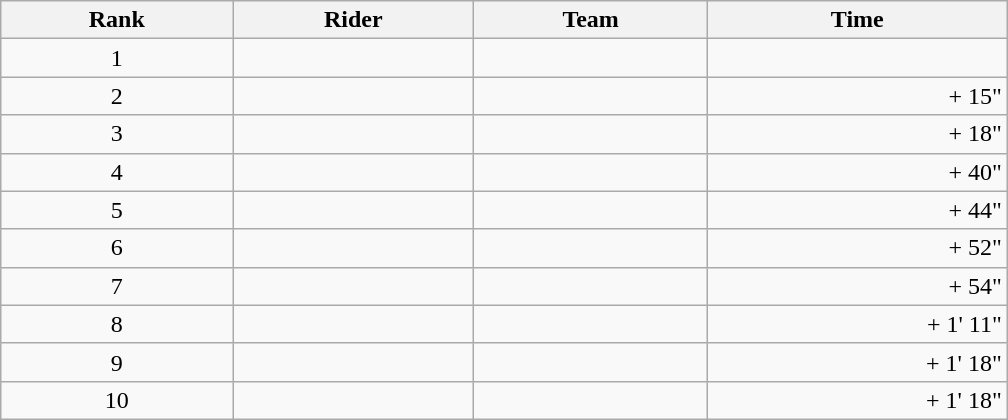<table class="wikitable" style="width:42em;margin-bottom:0;">
<tr>
<th scope="col">Rank</th>
<th scope="col">Rider</th>
<th scope="col">Team</th>
<th scope="col">Time</th>
</tr>
<tr>
<td style="text-align:center;">1</td>
<td>    </td>
<td></td>
<td style="text-align:right;"></td>
</tr>
<tr>
<td style="text-align:center;">2</td>
<td></td>
<td></td>
<td style="text-align:right;">+ 15"</td>
</tr>
<tr>
<td style="text-align:center;">3</td>
<td></td>
<td></td>
<td style="text-align:right;">+ 18"</td>
</tr>
<tr>
<td style="text-align:center;">4</td>
<td></td>
<td></td>
<td style="text-align:right;">+ 40"</td>
</tr>
<tr>
<td style="text-align:center;">5</td>
<td> </td>
<td></td>
<td style="text-align:right;">+ 44"</td>
</tr>
<tr>
<td style="text-align:center;">6</td>
<td></td>
<td></td>
<td style="text-align:right;">+ 52"</td>
</tr>
<tr>
<td style="text-align:center;">7</td>
<td></td>
<td></td>
<td style="text-align:right;">+ 54"</td>
</tr>
<tr>
<td style="text-align:center;">8</td>
<td></td>
<td></td>
<td style="text-align:right;">+ 1' 11"</td>
</tr>
<tr>
<td style="text-align:center;">9</td>
<td></td>
<td></td>
<td style="text-align:right;">+ 1' 18"</td>
</tr>
<tr>
<td style="text-align:center;">10</td>
<td></td>
<td></td>
<td style="text-align:right;">+ 1' 18"</td>
</tr>
</table>
